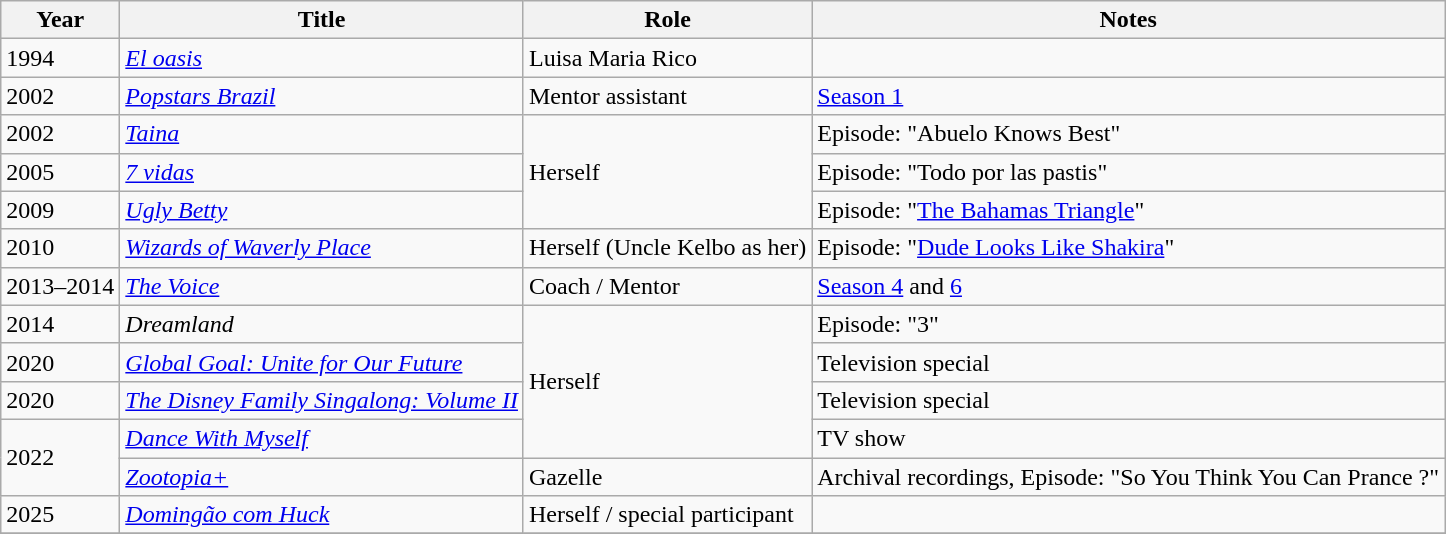<table class="wikitable sortable">
<tr>
<th>Year</th>
<th>Title</th>
<th>Role</th>
<th class="unsortable">Notes</th>
</tr>
<tr>
<td>1994</td>
<td><em><a href='#'>El oasis</a></em></td>
<td>Luisa Maria Rico</td>
<td></td>
</tr>
<tr>
<td>2002</td>
<td><em><a href='#'>Popstars Brazil</a></em></td>
<td>Mentor assistant</td>
<td><a href='#'>Season 1</a></td>
</tr>
<tr>
<td>2002</td>
<td><em><a href='#'>Taina</a></em></td>
<td rowspan="3">Herself</td>
<td>Episode: "Abuelo Knows Best"</td>
</tr>
<tr>
<td>2005</td>
<td><em><a href='#'>7 vidas</a></em></td>
<td>Episode: "Todo por las pastis"</td>
</tr>
<tr>
<td>2009</td>
<td><em><a href='#'>Ugly Betty</a></em></td>
<td>Episode: "<a href='#'>The Bahamas Triangle</a>"</td>
</tr>
<tr>
<td>2010</td>
<td><em><a href='#'>Wizards of Waverly Place</a></em></td>
<td>Herself (Uncle Kelbo as her)</td>
<td>Episode: "<a href='#'>Dude Looks Like Shakira</a>"</td>
</tr>
<tr>
<td>2013–2014</td>
<td><em><a href='#'>The Voice</a></em></td>
<td>Coach / Mentor</td>
<td><a href='#'>Season 4</a> and <a href='#'>6</a></td>
</tr>
<tr>
<td>2014</td>
<td><em>Dreamland</em></td>
<td rowspan="4">Herself</td>
<td>Episode: "3"</td>
</tr>
<tr>
<td>2020</td>
<td><em><a href='#'>Global Goal: Unite for Our Future</a></em></td>
<td>Television special</td>
</tr>
<tr>
<td>2020</td>
<td><em><a href='#'>The Disney Family Singalong: Volume II</a></em></td>
<td>Television special</td>
</tr>
<tr>
<td rowspan="2">2022</td>
<td><em><a href='#'>Dance With Myself</a></em></td>
<td>TV show</td>
</tr>
<tr>
<td><em><a href='#'>Zootopia+</a></em></td>
<td>Gazelle</td>
<td>Archival recordings, Episode: "So You Think You Can Prance ?"</td>
</tr>
<tr>
<td>2025</td>
<td><em><a href='#'>Domingão com Huck</a></em></td>
<td>Herself / special participant</td>
<td></td>
</tr>
<tr>
</tr>
</table>
